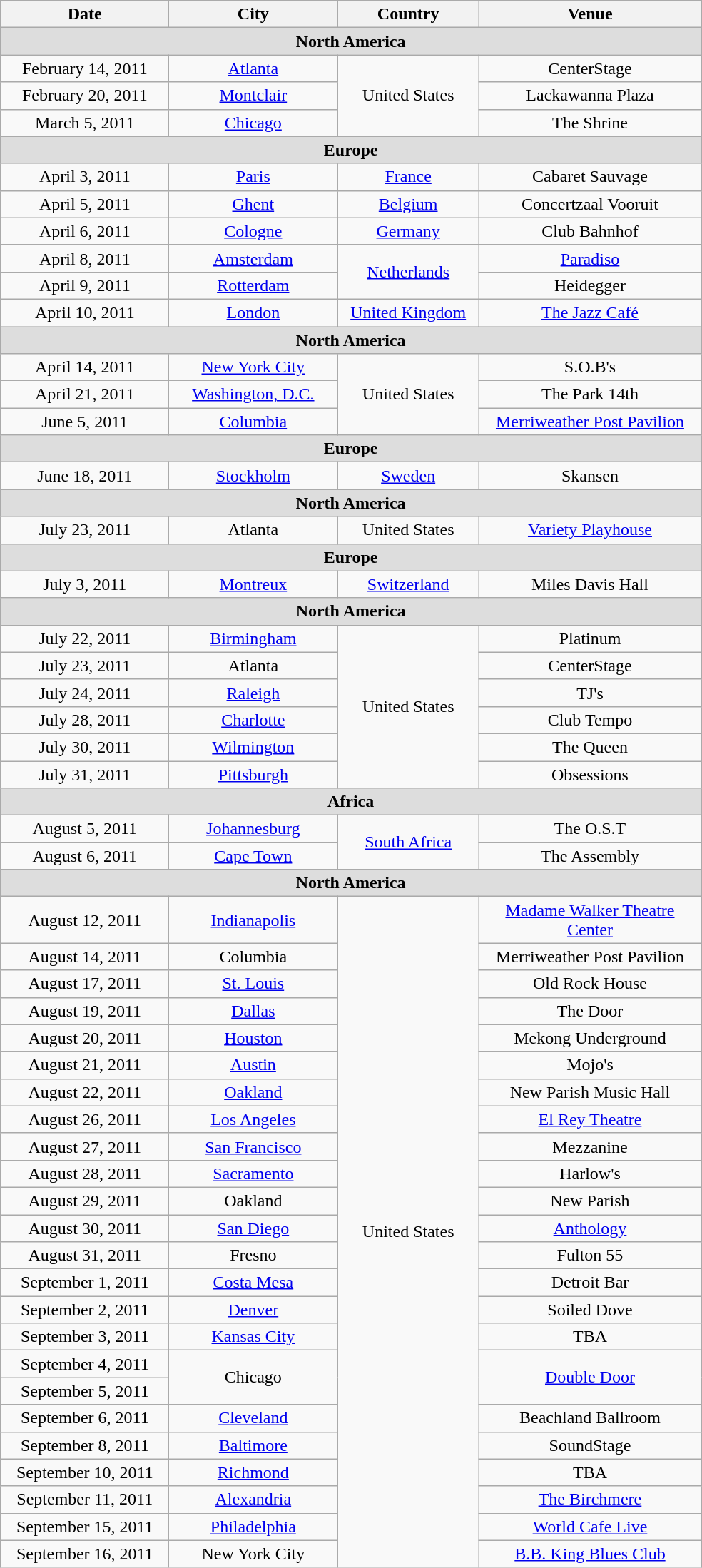<table class="wikitable" style="text-align:center;">
<tr>
<th width="150">Date</th>
<th width="150">City</th>
<th width="125">Country</th>
<th width="200">Venue</th>
</tr>
<tr bgcolor="#DDDDDD">
<td colspan=4><strong>North America</strong></td>
</tr>
<tr>
<td>February 14, 2011</td>
<td><a href='#'>Atlanta</a></td>
<td rowspan="3">United States</td>
<td>CenterStage</td>
</tr>
<tr>
<td>February 20, 2011</td>
<td><a href='#'>Montclair</a></td>
<td>Lackawanna Plaza</td>
</tr>
<tr>
<td>March 5, 2011</td>
<td><a href='#'>Chicago</a></td>
<td>The Shrine</td>
</tr>
<tr bgcolor="#DDDDDD">
<td colspan=4><strong>Europe</strong></td>
</tr>
<tr>
<td>April 3, 2011</td>
<td><a href='#'>Paris</a></td>
<td><a href='#'>France</a></td>
<td>Cabaret Sauvage</td>
</tr>
<tr>
<td>April 5, 2011</td>
<td><a href='#'>Ghent</a></td>
<td><a href='#'>Belgium</a></td>
<td>Concertzaal Vooruit</td>
</tr>
<tr>
<td>April 6, 2011</td>
<td><a href='#'>Cologne</a></td>
<td><a href='#'>Germany</a></td>
<td>Club Bahnhof</td>
</tr>
<tr>
<td>April 8, 2011</td>
<td><a href='#'>Amsterdam</a></td>
<td rowspan="2"><a href='#'>Netherlands</a></td>
<td><a href='#'>Paradiso</a></td>
</tr>
<tr>
<td>April 9, 2011</td>
<td><a href='#'>Rotterdam</a></td>
<td>Heidegger</td>
</tr>
<tr>
<td>April 10, 2011</td>
<td><a href='#'>London</a></td>
<td><a href='#'>United Kingdom</a></td>
<td><a href='#'>The Jazz Café</a></td>
</tr>
<tr bgcolor="#DDDDDD">
<td colspan=4><strong>North America</strong></td>
</tr>
<tr>
<td>April 14, 2011</td>
<td><a href='#'>New York City</a></td>
<td rowspan="3">United States</td>
<td>S.O.B's</td>
</tr>
<tr>
<td>April 21, 2011</td>
<td><a href='#'>Washington, D.C.</a></td>
<td>The Park 14th</td>
</tr>
<tr>
<td>June 5, 2011</td>
<td><a href='#'>Columbia</a></td>
<td><a href='#'>Merriweather Post Pavilion</a></td>
</tr>
<tr bgcolor="#DDDDDD">
<td colspan=4><strong>Europe</strong></td>
</tr>
<tr>
<td>June 18, 2011</td>
<td><a href='#'>Stockholm</a></td>
<td><a href='#'>Sweden</a></td>
<td>Skansen</td>
</tr>
<tr bgcolor="#DDDDDD">
<td colspan=4><strong>North America</strong></td>
</tr>
<tr>
<td>July 23, 2011</td>
<td>Atlanta</td>
<td>United States</td>
<td><a href='#'>Variety Playhouse</a></td>
</tr>
<tr bgcolor="#DDDDDD">
<td colspan=4><strong>Europe</strong></td>
</tr>
<tr>
<td>July 3, 2011</td>
<td><a href='#'>Montreux</a></td>
<td><a href='#'>Switzerland</a></td>
<td>Miles Davis Hall</td>
</tr>
<tr bgcolor="#DDDDDD">
<td colspan=4><strong>North America</strong></td>
</tr>
<tr>
<td>July 22, 2011</td>
<td><a href='#'>Birmingham</a></td>
<td rowspan="6">United States</td>
<td>Platinum</td>
</tr>
<tr>
<td>July 23, 2011</td>
<td>Atlanta</td>
<td>CenterStage</td>
</tr>
<tr>
<td>July 24, 2011</td>
<td><a href='#'>Raleigh</a></td>
<td>TJ's</td>
</tr>
<tr>
<td>July 28, 2011</td>
<td><a href='#'>Charlotte</a></td>
<td>Club Tempo</td>
</tr>
<tr>
<td>July 30, 2011</td>
<td><a href='#'>Wilmington</a></td>
<td>The Queen</td>
</tr>
<tr>
<td>July 31, 2011</td>
<td><a href='#'>Pittsburgh</a></td>
<td>Obsessions</td>
</tr>
<tr bgcolor="#DDDDDD">
<td colspan=4><strong>Africa</strong></td>
</tr>
<tr>
<td>August 5, 2011</td>
<td><a href='#'>Johannesburg</a></td>
<td rowspan="2"><a href='#'>South Africa</a></td>
<td>The O.S.T</td>
</tr>
<tr>
<td>August 6, 2011</td>
<td><a href='#'>Cape Town</a></td>
<td>The Assembly</td>
</tr>
<tr bgcolor="#DDDDDD">
<td colspan=4><strong>North America</strong></td>
</tr>
<tr>
<td>August 12, 2011</td>
<td><a href='#'>Indianapolis</a></td>
<td rowspan="24">United States</td>
<td><a href='#'>Madame Walker Theatre Center</a></td>
</tr>
<tr>
<td>August 14, 2011</td>
<td>Columbia</td>
<td>Merriweather Post Pavilion</td>
</tr>
<tr>
<td>August 17, 2011</td>
<td><a href='#'>St. Louis</a></td>
<td>Old Rock House</td>
</tr>
<tr>
<td>August 19, 2011</td>
<td><a href='#'>Dallas</a></td>
<td>The Door</td>
</tr>
<tr>
<td>August 20, 2011</td>
<td><a href='#'>Houston</a></td>
<td>Mekong Underground</td>
</tr>
<tr>
<td>August 21, 2011</td>
<td><a href='#'>Austin</a></td>
<td>Mojo's</td>
</tr>
<tr>
<td>August 22, 2011</td>
<td><a href='#'>Oakland</a></td>
<td>New Parish Music Hall</td>
</tr>
<tr>
<td>August 26, 2011</td>
<td><a href='#'>Los Angeles</a></td>
<td><a href='#'>El Rey Theatre</a></td>
</tr>
<tr>
<td>August 27, 2011</td>
<td><a href='#'>San Francisco</a></td>
<td>Mezzanine</td>
</tr>
<tr>
<td>August 28, 2011</td>
<td><a href='#'>Sacramento</a></td>
<td>Harlow's</td>
</tr>
<tr>
<td>August 29, 2011</td>
<td>Oakland</td>
<td>New Parish</td>
</tr>
<tr>
<td>August 30, 2011</td>
<td><a href='#'>San Diego</a></td>
<td><a href='#'>Anthology</a></td>
</tr>
<tr>
<td>August 31, 2011</td>
<td>Fresno</td>
<td>Fulton 55</td>
</tr>
<tr>
<td>September 1, 2011</td>
<td><a href='#'>Costa Mesa</a></td>
<td>Detroit Bar</td>
</tr>
<tr>
<td>September 2, 2011</td>
<td><a href='#'>Denver</a></td>
<td>Soiled Dove</td>
</tr>
<tr>
<td>September 3, 2011</td>
<td><a href='#'>Kansas City</a></td>
<td>TBA</td>
</tr>
<tr>
<td>September 4, 2011</td>
<td rowspan="2">Chicago</td>
<td rowspan="2"><a href='#'>Double Door</a></td>
</tr>
<tr>
<td>September 5, 2011</td>
</tr>
<tr>
<td>September 6, 2011</td>
<td><a href='#'>Cleveland</a></td>
<td>Beachland Ballroom</td>
</tr>
<tr>
<td>September 8, 2011</td>
<td><a href='#'>Baltimore</a></td>
<td>SoundStage</td>
</tr>
<tr>
<td>September 10, 2011</td>
<td><a href='#'>Richmond</a></td>
<td>TBA</td>
</tr>
<tr>
<td>September 11, 2011</td>
<td><a href='#'>Alexandria</a></td>
<td><a href='#'>The Birchmere</a></td>
</tr>
<tr>
<td>September 15, 2011</td>
<td><a href='#'>Philadelphia</a></td>
<td><a href='#'>World Cafe Live</a></td>
</tr>
<tr>
<td>September 16, 2011</td>
<td>New York City</td>
<td><a href='#'>B.B. King Blues Club</a></td>
</tr>
</table>
